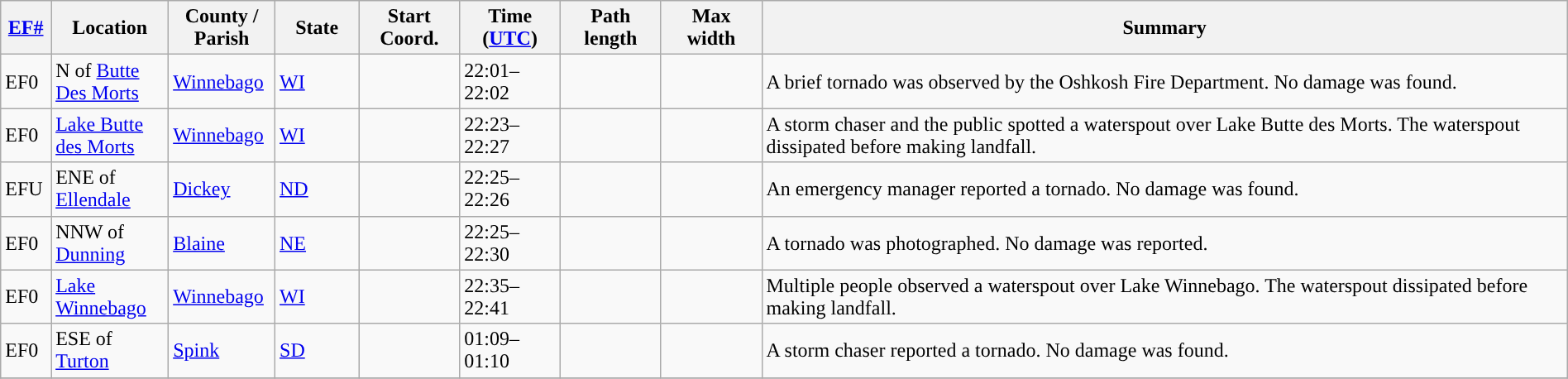<table class="wikitable sortable" style="width:100%;">
<tr>
<th scope="col"  style="width:3%; text-align:center;"><a href='#'>EF#</a></th>
<th scope="col"  style="width:7%; text-align:center;" class="unsortable">Location</th>
<th scope="col"  style="width:6%; text-align:center;" class="unsortable">County / Parish</th>
<th scope="col"  style="width:5%; text-align:center;">State</th>
<th scope="col"  style="width:6%; text-align:center;">Start Coord.</th>
<th scope="col"  style="width:6%; text-align:center;">Time (<a href='#'>UTC</a>)</th>
<th scope="col"  style="width:6%; text-align:center;">Path length</th>
<th scope="col"  style="width:6%; text-align:center;">Max width</th>
<th scope="col" class="unsortable" style="width:48%; text-align:center;">Summary</th>
</tr>
<tr>
<td>EF0</td>
<td>N of <a href='#'>Butte Des Morts</a></td>
<td><a href='#'>Winnebago</a></td>
<td><a href='#'>WI</a></td>
<td></td>
<td>22:01–22:02</td>
<td></td>
<td></td>
<td>A brief tornado was observed by the Oshkosh Fire Department. No damage was found.</td>
</tr>
<tr>
<td>EF0</td>
<td><a href='#'>Lake Butte des Morts</a></td>
<td><a href='#'>Winnebago</a></td>
<td><a href='#'>WI</a></td>
<td></td>
<td>22:23–22:27</td>
<td></td>
<td></td>
<td>A storm chaser and the public spotted a waterspout over Lake Butte des Morts. The waterspout dissipated before making landfall.</td>
</tr>
<tr>
<td>EFU</td>
<td>ENE of <a href='#'>Ellendale</a></td>
<td><a href='#'>Dickey</a></td>
<td><a href='#'>ND</a></td>
<td></td>
<td>22:25–22:26</td>
<td></td>
<td></td>
<td>An emergency manager reported a tornado. No damage was found.</td>
</tr>
<tr>
<td>EF0</td>
<td>NNW of <a href='#'>Dunning</a></td>
<td><a href='#'>Blaine</a></td>
<td><a href='#'>NE</a></td>
<td></td>
<td>22:25–22:30</td>
<td></td>
<td></td>
<td>A tornado was photographed. No damage was reported.</td>
</tr>
<tr>
<td>EF0</td>
<td><a href='#'>Lake Winnebago</a></td>
<td><a href='#'>Winnebago</a></td>
<td><a href='#'>WI</a></td>
<td></td>
<td>22:35–22:41</td>
<td></td>
<td></td>
<td>Multiple people observed a waterspout over Lake Winnebago. The waterspout dissipated before making landfall.</td>
</tr>
<tr>
<td>EF0</td>
<td>ESE of <a href='#'>Turton</a></td>
<td><a href='#'>Spink</a></td>
<td><a href='#'>SD</a></td>
<td></td>
<td>01:09–01:10</td>
<td></td>
<td></td>
<td>A storm chaser reported a tornado. No damage was found.</td>
</tr>
<tr>
</tr>
</table>
